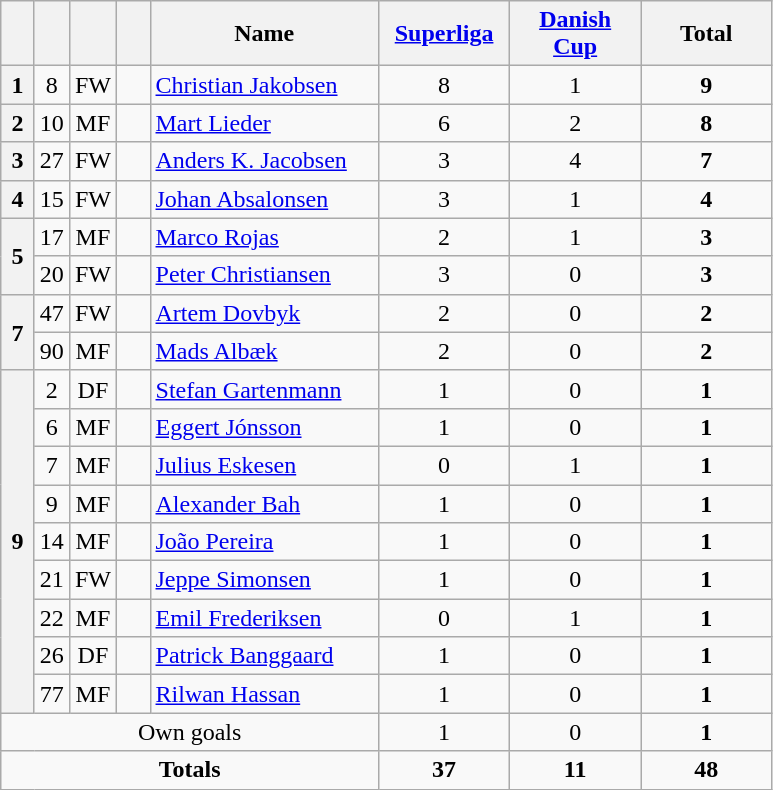<table class="wikitable" style="text-align:center">
<tr>
<th width=15></th>
<th width=15></th>
<th width=15></th>
<th width=15></th>
<th width=145>Name</th>
<th width=80><a href='#'>Superliga</a></th>
<th width=80><a href='#'>Danish Cup</a></th>
<th width=80>Total</th>
</tr>
<tr>
<th rowspan=1>1</th>
<td>8</td>
<td>FW</td>
<td></td>
<td align=left><a href='#'>Christian Jakobsen</a></td>
<td>8</td>
<td>1</td>
<td><strong>9</strong></td>
</tr>
<tr>
<th rowspan=1>2</th>
<td>10</td>
<td>MF</td>
<td></td>
<td align=left><a href='#'>Mart Lieder</a></td>
<td>6</td>
<td>2</td>
<td><strong>8</strong></td>
</tr>
<tr>
<th rowspan=1>3</th>
<td>27</td>
<td>FW</td>
<td></td>
<td align=left><a href='#'>Anders K. Jacobsen</a></td>
<td>3</td>
<td>4</td>
<td><strong>7</strong></td>
</tr>
<tr>
<th rowspan=1>4</th>
<td>15</td>
<td>FW</td>
<td></td>
<td align=left><a href='#'>Johan Absalonsen</a></td>
<td>3</td>
<td>1</td>
<td><strong>4</strong></td>
</tr>
<tr>
<th rowspan=2>5</th>
<td>17</td>
<td>MF</td>
<td></td>
<td align=left><a href='#'>Marco Rojas</a></td>
<td>2</td>
<td>1</td>
<td><strong>3</strong></td>
</tr>
<tr>
<td>20</td>
<td>FW</td>
<td></td>
<td align=left><a href='#'>Peter Christiansen</a></td>
<td>3</td>
<td>0</td>
<td><strong>3</strong></td>
</tr>
<tr>
<th rowspan=2>7</th>
<td>47</td>
<td>FW</td>
<td></td>
<td align=left><a href='#'>Artem Dovbyk</a></td>
<td>2</td>
<td>0</td>
<td><strong>2</strong></td>
</tr>
<tr>
<td>90</td>
<td>MF</td>
<td></td>
<td align=left><a href='#'>Mads Albæk</a></td>
<td>2</td>
<td>0</td>
<td><strong>2</strong></td>
</tr>
<tr>
<th rowspan=9>9</th>
<td>2</td>
<td>DF</td>
<td></td>
<td align=left><a href='#'>Stefan Gartenmann</a></td>
<td>1</td>
<td>0</td>
<td><strong>1</strong></td>
</tr>
<tr>
<td>6</td>
<td>MF</td>
<td></td>
<td align=left><a href='#'>Eggert Jónsson</a></td>
<td>1</td>
<td>0</td>
<td><strong>1</strong></td>
</tr>
<tr>
<td>7</td>
<td>MF</td>
<td></td>
<td align=left><a href='#'>Julius Eskesen</a></td>
<td>0</td>
<td>1</td>
<td><strong>1</strong></td>
</tr>
<tr>
<td>9</td>
<td>MF</td>
<td></td>
<td align=left><a href='#'>Alexander Bah</a></td>
<td>1</td>
<td>0</td>
<td><strong>1</strong></td>
</tr>
<tr>
<td>14</td>
<td>MF</td>
<td></td>
<td align=left><a href='#'>João Pereira</a></td>
<td>1</td>
<td>0</td>
<td><strong>1</strong></td>
</tr>
<tr>
<td>21</td>
<td>FW</td>
<td></td>
<td align=left><a href='#'>Jeppe Simonsen</a></td>
<td>1</td>
<td>0</td>
<td><strong>1</strong></td>
</tr>
<tr>
<td>22</td>
<td>MF</td>
<td></td>
<td align=left><a href='#'>Emil Frederiksen</a></td>
<td>0</td>
<td>1</td>
<td><strong>1</strong></td>
</tr>
<tr>
<td>26</td>
<td>DF</td>
<td></td>
<td align=left><a href='#'>Patrick Banggaard</a></td>
<td>1</td>
<td>0</td>
<td><strong>1</strong></td>
</tr>
<tr>
<td>77</td>
<td>MF</td>
<td></td>
<td align=left><a href='#'>Rilwan Hassan</a></td>
<td>1</td>
<td>0</td>
<td><strong>1</strong></td>
</tr>
<tr class="sortbottom">
<td colspan=5>Own goals</td>
<td>1</td>
<td>0</td>
<td><strong>1</strong></td>
</tr>
<tr>
<td colspan=5><strong>Totals</strong></td>
<td><strong>37</strong></td>
<td><strong>11</strong></td>
<td><strong>48</strong></td>
</tr>
</table>
